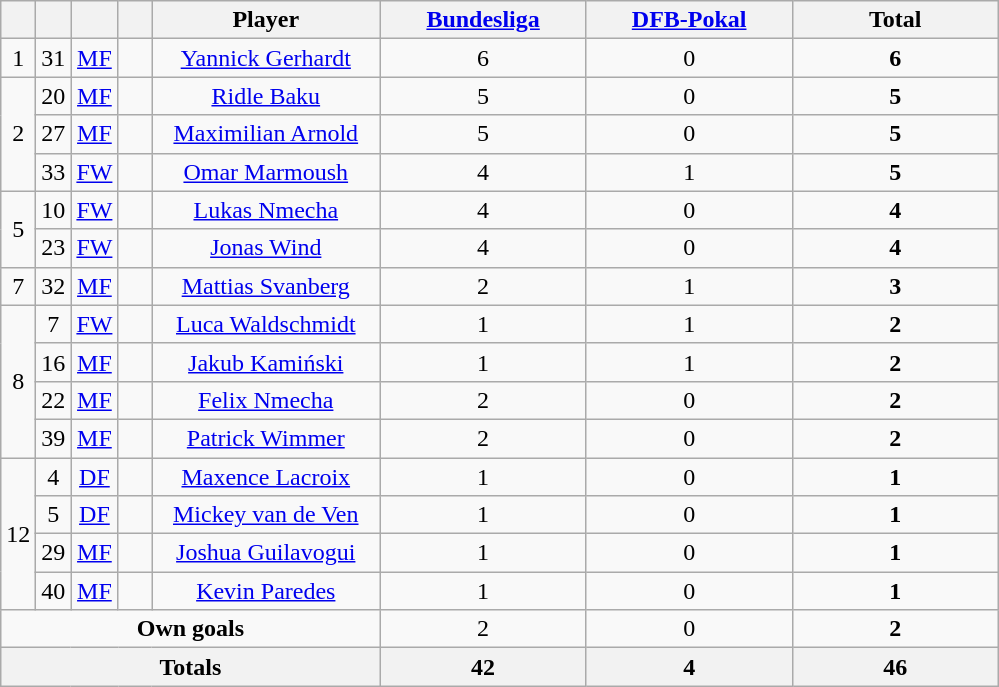<table class="wikitable" style="text-align:center">
<tr>
<th width=15></th>
<th width=15></th>
<th width=15></th>
<th width=15></th>
<th width=145>Player</th>
<th width=130><a href='#'>Bundesliga</a></th>
<th width=130><a href='#'>DFB-Pokal</a></th>
<th width=130>Total</th>
</tr>
<tr>
<td>1</td>
<td align=center>31</td>
<td align=center><a href='#'>MF</a></td>
<td></td>
<td><a href='#'>Yannick Gerhardt</a></td>
<td>6</td>
<td>0</td>
<td><strong>6</strong></td>
</tr>
<tr>
<td rowspan=3>2</td>
<td align=center>20</td>
<td align=center><a href='#'>MF</a></td>
<td></td>
<td><a href='#'>Ridle Baku</a></td>
<td>5</td>
<td>0</td>
<td><strong>5</strong></td>
</tr>
<tr>
<td align=center>27</td>
<td align=center><a href='#'>MF</a></td>
<td></td>
<td><a href='#'>Maximilian Arnold</a></td>
<td>5</td>
<td>0</td>
<td><strong>5</strong></td>
</tr>
<tr>
<td align=center>33</td>
<td align=center><a href='#'>FW</a></td>
<td></td>
<td><a href='#'>Omar Marmoush</a></td>
<td>4</td>
<td>1</td>
<td><strong>5</strong></td>
</tr>
<tr>
<td rowspan=2>5</td>
<td align=center>10</td>
<td align=center><a href='#'>FW</a></td>
<td></td>
<td><a href='#'>Lukas Nmecha</a></td>
<td>4</td>
<td>0</td>
<td><strong>4</strong></td>
</tr>
<tr>
<td align=center>23</td>
<td align=center><a href='#'>FW</a></td>
<td></td>
<td><a href='#'>Jonas Wind</a></td>
<td>4</td>
<td>0</td>
<td><strong>4</strong></td>
</tr>
<tr>
<td>7</td>
<td align=center>32</td>
<td align=center><a href='#'>MF</a></td>
<td></td>
<td><a href='#'>Mattias Svanberg</a></td>
<td>2</td>
<td>1</td>
<td><strong>3</strong></td>
</tr>
<tr>
<td rowspan=4>8</td>
<td align=center>7</td>
<td align=center><a href='#'>FW</a></td>
<td></td>
<td><a href='#'>Luca Waldschmidt</a></td>
<td>1</td>
<td>1</td>
<td><strong>2</strong></td>
</tr>
<tr>
<td align=center>16</td>
<td align=center><a href='#'>MF</a></td>
<td></td>
<td><a href='#'>Jakub Kamiński</a></td>
<td>1</td>
<td>1</td>
<td><strong>2</strong></td>
</tr>
<tr>
<td align=center>22</td>
<td align=center><a href='#'>MF</a></td>
<td></td>
<td><a href='#'>Felix Nmecha</a></td>
<td>2</td>
<td>0</td>
<td><strong>2</strong></td>
</tr>
<tr>
<td align=center>39</td>
<td align=center><a href='#'>MF</a></td>
<td></td>
<td><a href='#'>Patrick Wimmer</a></td>
<td>2</td>
<td>0</td>
<td><strong>2</strong></td>
</tr>
<tr>
<td rowspan=4>12</td>
<td align=center>4</td>
<td align=center><a href='#'>DF</a></td>
<td></td>
<td><a href='#'>Maxence Lacroix</a></td>
<td>1</td>
<td>0</td>
<td><strong>1</strong></td>
</tr>
<tr>
<td align=center>5</td>
<td align=center><a href='#'>DF</a></td>
<td></td>
<td><a href='#'>Mickey van de Ven</a></td>
<td>1</td>
<td>0</td>
<td><strong>1</strong></td>
</tr>
<tr>
<td align=center>29</td>
<td align=center><a href='#'>MF</a></td>
<td></td>
<td><a href='#'>Joshua Guilavogui</a></td>
<td>1</td>
<td>0</td>
<td><strong>1</strong></td>
</tr>
<tr>
<td align=center>40</td>
<td align=center><a href='#'>MF</a></td>
<td></td>
<td><a href='#'>Kevin Paredes</a></td>
<td>1</td>
<td>0</td>
<td><strong>1</strong></td>
</tr>
<tr>
<td colspan=5><strong>Own goals</strong></td>
<td>2</td>
<td>0</td>
<td><strong>2</strong></td>
</tr>
<tr>
<th colspan=5>Totals</th>
<th>42</th>
<th>4</th>
<th>46</th>
</tr>
</table>
